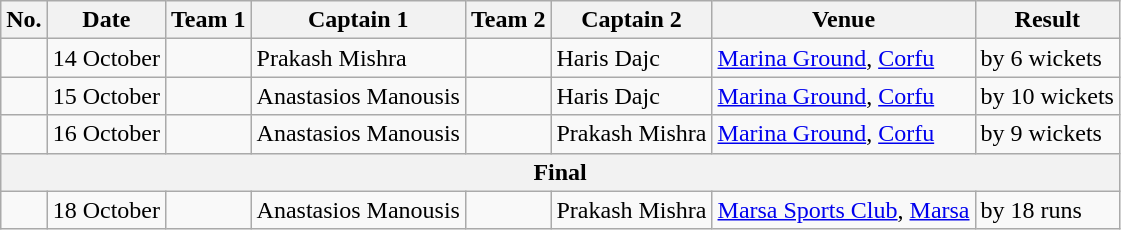<table class="wikitable">
<tr>
<th>No.</th>
<th>Date</th>
<th>Team 1</th>
<th>Captain 1</th>
<th>Team 2</th>
<th>Captain 2</th>
<th>Venue</th>
<th>Result</th>
</tr>
<tr>
<td></td>
<td>14 October</td>
<td></td>
<td>Prakash Mishra</td>
<td></td>
<td>Haris Dajc</td>
<td><a href='#'>Marina Ground</a>, <a href='#'>Corfu</a></td>
<td> by 6 wickets</td>
</tr>
<tr>
<td></td>
<td>15 October</td>
<td></td>
<td>Anastasios Manousis</td>
<td></td>
<td>Haris Dajc</td>
<td><a href='#'>Marina Ground</a>, <a href='#'>Corfu</a></td>
<td> by 10 wickets</td>
</tr>
<tr>
<td></td>
<td>16 October</td>
<td></td>
<td>Anastasios Manousis</td>
<td></td>
<td>Prakash Mishra</td>
<td><a href='#'>Marina Ground</a>, <a href='#'>Corfu</a></td>
<td> by 9 wickets</td>
</tr>
<tr>
<th colspan="9">Final</th>
</tr>
<tr>
<td></td>
<td>18 October</td>
<td></td>
<td>Anastasios Manousis</td>
<td></td>
<td>Prakash Mishra</td>
<td><a href='#'>Marsa Sports Club</a>, <a href='#'>Marsa</a></td>
<td> by 18 runs</td>
</tr>
</table>
